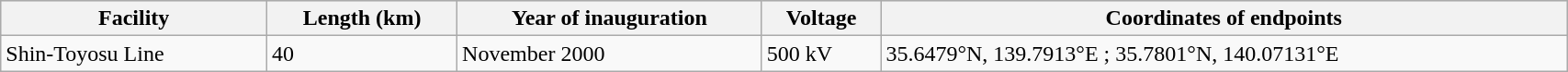<table class="wikitable sortable" width="90%">
<tr bgcolor="#dfdfdf">
<th width="17%">Facility</th>
<th>Length (km)</th>
<th>Year of inauguration</th>
<th>Voltage</th>
<th>Coordinates of endpoints</th>
</tr>
<tr>
<td>Shin-Toyosu Line</td>
<td>40</td>
<td>November 2000</td>
<td>500 kV</td>
<td>35.6479°N, 139.7913°E ; 35.7801°N, 140.07131°E</td>
</tr>
</table>
